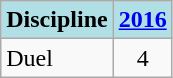<table class="wikitable" style="text-align: center;">
<tr>
<th style="background: #b0e0e6;">Discipline</th>
<th style="background: #b0e0e6;"><a href='#'>2016</a></th>
</tr>
<tr>
<td align="left">Duel</td>
<td>4</td>
</tr>
</table>
